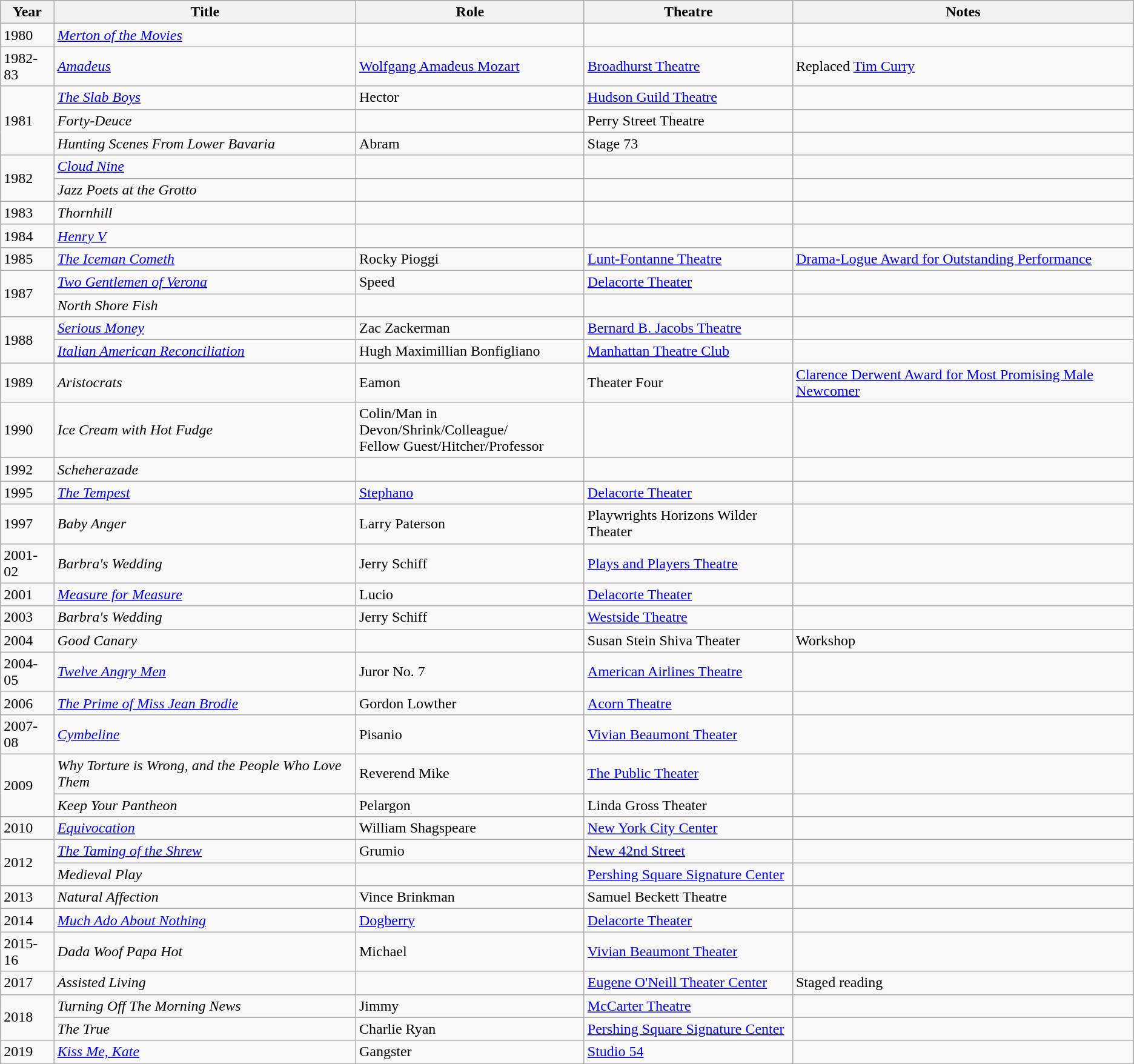<table class="wikitable sortable">
<tr>
<th>Year</th>
<th>Title</th>
<th>Role</th>
<th>Theatre</th>
<th>Notes</th>
</tr>
<tr>
<td>1980</td>
<td><em><a href='#'>Merton of the Movies</a></em></td>
<td></td>
<td></td>
<td></td>
</tr>
<tr>
<td>1982-83</td>
<td><em><a href='#'>Amadeus</a></em></td>
<td><a href='#'>Wolfgang Amadeus Mozart</a></td>
<td><a href='#'>Broadhurst Theatre</a></td>
<td>Replaced <a href='#'>Tim Curry</a></td>
</tr>
<tr>
<td rowspan="3">1981</td>
<td><em><a href='#'>The Slab Boys</a></em></td>
<td>Hector</td>
<td><a href='#'>Hudson Guild Theatre</a></td>
<td></td>
</tr>
<tr>
<td><em>Forty-Deuce</em></td>
<td></td>
<td>Perry Street Theatre</td>
<td></td>
</tr>
<tr>
<td><em>Hunting Scenes From Lower Bavaria</em></td>
<td>Abram</td>
<td>Stage 73</td>
<td></td>
</tr>
<tr>
<td rowspan="2">1982</td>
<td><em><a href='#'>Cloud Nine</a></em></td>
<td></td>
<td></td>
<td></td>
</tr>
<tr>
<td><em>Jazz Poets at the Grotto</em></td>
<td></td>
<td></td>
<td></td>
</tr>
<tr>
<td>1983</td>
<td><em>Thornhill</em></td>
<td></td>
<td></td>
<td></td>
</tr>
<tr>
<td>1984</td>
<td><em><a href='#'>Henry V</a></em></td>
<td></td>
<td></td>
<td></td>
</tr>
<tr>
<td>1985</td>
<td><em><a href='#'>The Iceman Cometh</a></em></td>
<td>Rocky Pioggi</td>
<td><a href='#'>Lunt-Fontanne Theatre</a></td>
<td><a href='#'>Drama-Logue Award for Outstanding Performance</a></td>
</tr>
<tr>
<td rowspan="2">1987</td>
<td><em><a href='#'>Two Gentlemen of Verona</a></em></td>
<td>Speed</td>
<td><a href='#'>Delacorte Theater</a></td>
<td></td>
</tr>
<tr>
<td><em>North Shore Fish</em></td>
<td></td>
<td></td>
<td></td>
</tr>
<tr>
<td rowspan="2">1988</td>
<td><em><a href='#'>Serious Money</a></em></td>
<td>Zac Zackerman</td>
<td><a href='#'>Bernard B. Jacobs Theatre</a></td>
<td></td>
</tr>
<tr>
<td><em><a href='#'>Italian American Reconciliation</a></em></td>
<td>Hugh Maximillian Bonfigliano</td>
<td><a href='#'>Manhattan Theatre Club</a></td>
<td></td>
</tr>
<tr>
<td>1989</td>
<td><em>Aristocrats</em></td>
<td>Eamon</td>
<td>Theater Four</td>
<td><a href='#'>Clarence Derwent Award for Most Promising Male Newcomer</a></td>
</tr>
<tr>
<td>1990</td>
<td><em>Ice Cream with Hot Fudge</em></td>
<td>Colin/Man in Devon/Shrink/Colleague/<br>Fellow Guest/Hitcher/Professor</td>
<td></td>
<td></td>
</tr>
<tr>
<td>1992</td>
<td><em>Scheherazade</em></td>
<td></td>
<td></td>
<td></td>
</tr>
<tr>
<td>1995</td>
<td><em><a href='#'>The Tempest</a></em></td>
<td><a href='#'>Stephano</a></td>
<td><a href='#'>Delacorte Theater</a></td>
<td></td>
</tr>
<tr>
<td>1997</td>
<td><em>Baby Anger</em></td>
<td>Larry Paterson</td>
<td>Playwrights Horizons Wilder Theater</td>
<td></td>
</tr>
<tr>
<td>2001-02</td>
<td><em>Barbra's Wedding</em></td>
<td>Jerry Schiff</td>
<td><a href='#'>Plays and Players Theatre</a></td>
<td></td>
</tr>
<tr>
<td>2001</td>
<td><em><a href='#'>Measure for Measure</a></em></td>
<td>Lucio</td>
<td><a href='#'>Delacorte Theater</a></td>
<td></td>
</tr>
<tr>
<td>2003</td>
<td><em>Barbra's Wedding</em></td>
<td>Jerry Schiff</td>
<td><a href='#'>Westside Theatre</a></td>
<td></td>
</tr>
<tr>
<td>2004</td>
<td><em>Good Canary</em></td>
<td></td>
<td>Susan Stein Shiva Theater</td>
<td>Workshop</td>
</tr>
<tr>
<td>2004-05</td>
<td><em><a href='#'>Twelve Angry Men</a></em></td>
<td>Juror No. 7</td>
<td><a href='#'>American Airlines Theatre</a></td>
<td></td>
</tr>
<tr>
<td>2006</td>
<td><em><a href='#'>The Prime of Miss Jean Brodie</a></em></td>
<td>Gordon Lowther</td>
<td><a href='#'>Acorn Theatre</a></td>
<td></td>
</tr>
<tr>
<td>2007-08</td>
<td><em><a href='#'>Cymbeline</a></em></td>
<td>Pisanio</td>
<td><a href='#'>Vivian Beaumont Theater</a></td>
<td></td>
</tr>
<tr>
<td rowspan="2">2009</td>
<td><em>Why Torture is Wrong, and the People Who Love Them</em></td>
<td>Reverend Mike</td>
<td><a href='#'>The Public Theater</a></td>
<td></td>
</tr>
<tr>
<td><em>Keep Your Pantheon</em></td>
<td>Pelargon</td>
<td>Linda Gross Theater</td>
<td></td>
</tr>
<tr>
<td>2010</td>
<td><a href='#'><em>Equivocation</em></a></td>
<td>William Shagspeare</td>
<td><a href='#'>New York City Center</a></td>
<td></td>
</tr>
<tr>
<td rowspan="2">2012</td>
<td><em><a href='#'>The Taming of the Shrew</a></em></td>
<td>Grumio</td>
<td><a href='#'>New 42nd Street</a></td>
<td></td>
</tr>
<tr>
<td><em>Medieval Play</em></td>
<td></td>
<td><a href='#'>Pershing Square Signature Center</a></td>
<td></td>
</tr>
<tr>
<td>2013</td>
<td><em>Natural Affection</em></td>
<td>Vince Brinkman</td>
<td>Samuel Beckett Theatre</td>
<td></td>
</tr>
<tr>
<td>2014</td>
<td><em><a href='#'>Much Ado About Nothing</a></em></td>
<td><a href='#'>Dogberry</a></td>
<td><a href='#'>Delacorte Theater</a></td>
<td></td>
</tr>
<tr>
<td>2015-16</td>
<td><em>Dada Woof Papa Hot</em></td>
<td>Michael</td>
<td><a href='#'>Vivian Beaumont Theater</a></td>
<td></td>
</tr>
<tr>
<td>2017</td>
<td><em>Assisted Living</em></td>
<td></td>
<td><a href='#'>Eugene O'Neill Theater Center</a></td>
<td>Staged reading</td>
</tr>
<tr>
<td rowspan="2">2018</td>
<td><em>Turning Off The Morning News</em></td>
<td>Jimmy</td>
<td><a href='#'>McCarter Theatre</a></td>
<td></td>
</tr>
<tr>
<td><em>The True</em></td>
<td>Charlie Ryan</td>
<td><a href='#'>Pershing Square Signature Center</a></td>
<td></td>
</tr>
<tr>
<td>2019</td>
<td><em><a href='#'>Kiss Me, Kate</a></em></td>
<td>Gangster</td>
<td><a href='#'>Studio 54</a></td>
<td></td>
</tr>
</table>
